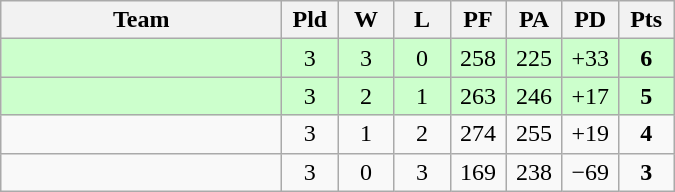<table class=wikitable style="text-align:center">
<tr>
<th width=180>Team</th>
<th width=30>Pld</th>
<th width=30>W</th>
<th width=30>L</th>
<th width=30>PF</th>
<th width=30>PA</th>
<th width=30>PD</th>
<th width=30>Pts</th>
</tr>
<tr align=center bgcolor="#ccffcc">
<td align=left></td>
<td>3</td>
<td>3</td>
<td>0</td>
<td>258</td>
<td>225</td>
<td>+33</td>
<td><strong>6</strong></td>
</tr>
<tr align=center bgcolor="#ccffcc">
<td align=left></td>
<td>3</td>
<td>2</td>
<td>1</td>
<td>263</td>
<td>246</td>
<td>+17</td>
<td><strong>5</strong></td>
</tr>
<tr align=center>
<td align=left></td>
<td>3</td>
<td>1</td>
<td>2</td>
<td>274</td>
<td>255</td>
<td>+19</td>
<td><strong>4</strong></td>
</tr>
<tr align=center>
<td align=left></td>
<td>3</td>
<td>0</td>
<td>3</td>
<td>169</td>
<td>238</td>
<td>−69</td>
<td><strong>3</strong></td>
</tr>
</table>
